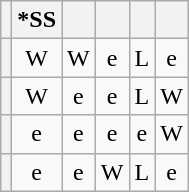<table class="wikitable" style="text-align: center; float: left;">
<tr>
<th></th>
<th>*SS</th>
<th></th>
<th></th>
<th></th>
<th></th>
</tr>
<tr>
<th style="text-align: left;"></th>
<td>W</td>
<td>W</td>
<td>e</td>
<td>L</td>
<td>e</td>
</tr>
<tr>
<th style="text-align: left;"></th>
<td>W</td>
<td>e</td>
<td>e</td>
<td>L</td>
<td>W</td>
</tr>
<tr>
<th style="text-align: left;"></th>
<td>e</td>
<td>e</td>
<td>e</td>
<td>e</td>
<td>W</td>
</tr>
<tr>
<th style="text-align: left;"></th>
<td>e</td>
<td>e</td>
<td>W</td>
<td>L</td>
<td>e</td>
</tr>
</table>
